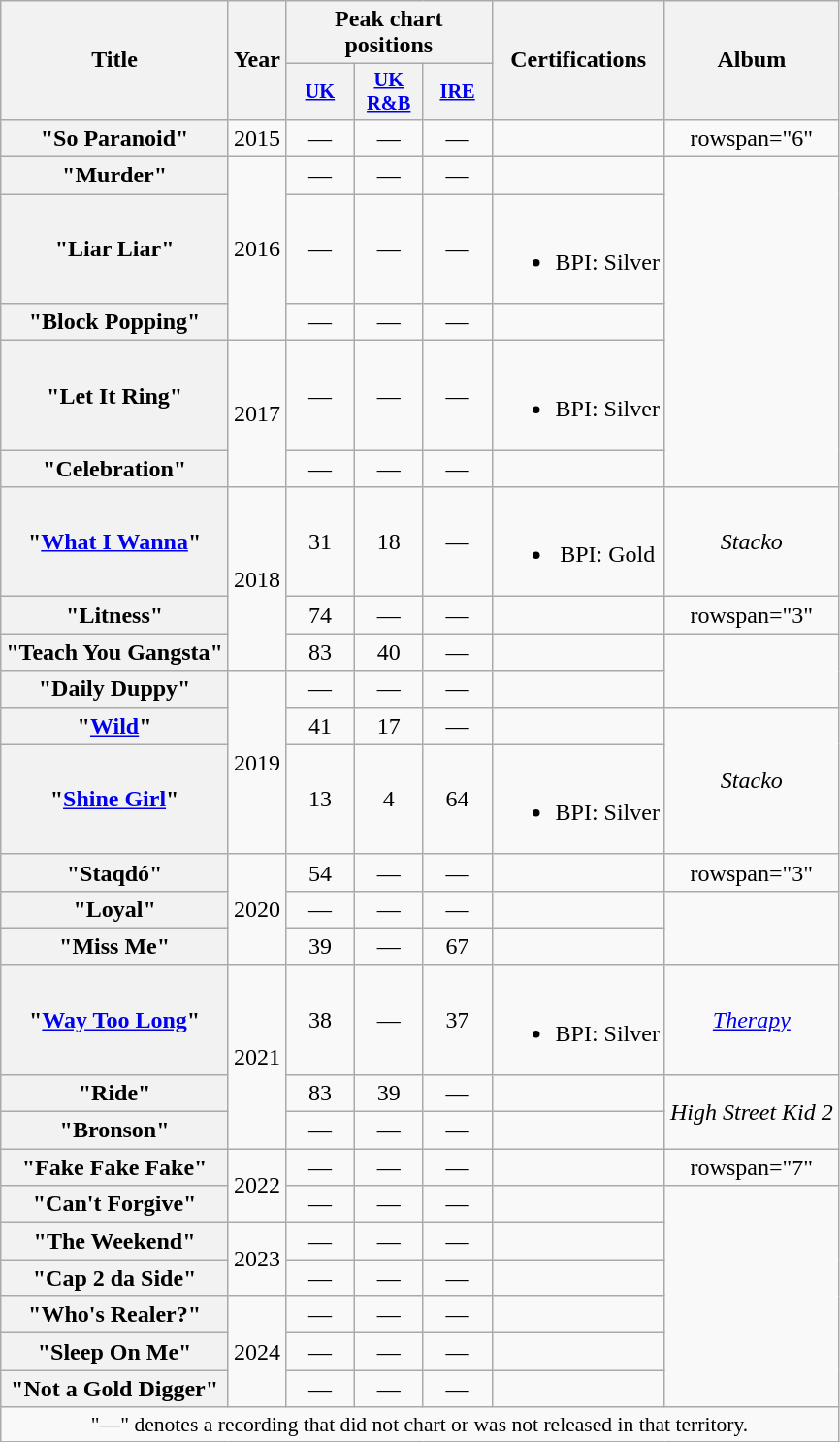<table class="wikitable plainrowheaders" style="text-align:center;">
<tr>
<th scope="col" rowspan="2">Title</th>
<th scope="col" rowspan="2">Year</th>
<th scope="col" colspan="3">Peak chart positions</th>
<th scope="col" rowspan="2">Certifications</th>
<th scope="col" rowspan="2">Album</th>
</tr>
<tr>
<th scope="col" style="width:3em;font-size:85%;"><a href='#'>UK</a><br></th>
<th scope="col" style="width:3em;font-size:85%;"><a href='#'>UK R&B</a><br></th>
<th scope="col" style="width:3em;font-size:85%;"><a href='#'>IRE</a><br></th>
</tr>
<tr>
<th scope="row">"So Paranoid"<br></th>
<td>2015</td>
<td>—</td>
<td>—</td>
<td>—</td>
<td></td>
<td>rowspan="6" </td>
</tr>
<tr>
<th scope="row">"Murder"<br></th>
<td rowspan="3">2016</td>
<td>—</td>
<td>—</td>
<td>—</td>
<td></td>
</tr>
<tr>
<th scope="row">"Liar Liar"</th>
<td>—</td>
<td>—</td>
<td>—</td>
<td><br><ul><li>BPI: Silver</li></ul></td>
</tr>
<tr>
<th scope="row">"Block Popping"</th>
<td>—</td>
<td>—</td>
<td>—</td>
<td></td>
</tr>
<tr>
<th scope="row">"Let It Ring"</th>
<td rowspan="2">2017</td>
<td>—</td>
<td>—</td>
<td>—</td>
<td><br><ul><li>BPI: Silver</li></ul></td>
</tr>
<tr>
<th scope="row">"Celebration"<br></th>
<td>—</td>
<td>—</td>
<td>—</td>
<td></td>
</tr>
<tr>
<th scope="row">"<a href='#'>What I Wanna</a>"</th>
<td rowspan="3">2018</td>
<td>31</td>
<td>18</td>
<td>—</td>
<td><br><ul><li>BPI: Gold</li></ul></td>
<td><em>Stacko</em></td>
</tr>
<tr>
<th scope="row">"Litness"</th>
<td>74</td>
<td>—</td>
<td>—</td>
<td></td>
<td>rowspan="3" </td>
</tr>
<tr>
<th scope="row">"Teach You Gangsta"</th>
<td>83</td>
<td>40</td>
<td>—</td>
<td></td>
</tr>
<tr>
<th scope="row">"Daily Duppy"</th>
<td rowspan="3">2019</td>
<td>—</td>
<td>—</td>
<td>—</td>
<td></td>
</tr>
<tr>
<th scope="row">"<a href='#'>Wild</a>"</th>
<td>41</td>
<td>17</td>
<td>—</td>
<td></td>
<td rowspan="2"><em>Stacko</em></td>
</tr>
<tr>
<th scope="row">"<a href='#'>Shine Girl</a>"<br></th>
<td>13</td>
<td>4</td>
<td>64</td>
<td><br><ul><li>BPI: Silver</li></ul></td>
</tr>
<tr>
<th scope="row">"Staqdó"</th>
<td rowspan="3">2020</td>
<td>54</td>
<td>—</td>
<td>—</td>
<td></td>
<td>rowspan="3" </td>
</tr>
<tr>
<th scope="row">"Loyal"</th>
<td>—</td>
<td>—</td>
<td>—</td>
<td></td>
</tr>
<tr>
<th scope="row">"Miss Me"<br></th>
<td>39</td>
<td>—</td>
<td>67</td>
<td></td>
</tr>
<tr>
<th scope="row">"<a href='#'>Way Too Long</a>"<br></th>
<td rowspan="3">2021</td>
<td>38</td>
<td>—</td>
<td>37<br></td>
<td><br><ul><li>BPI: Silver</li></ul></td>
<td><em><a href='#'>Therapy</a></em></td>
</tr>
<tr>
<th scope="row">"Ride"</th>
<td>83</td>
<td>39</td>
<td>—</td>
<td></td>
<td rowspan="2"><em>High Street Kid 2</em></td>
</tr>
<tr>
<th scope="row">"Bronson"</th>
<td>—</td>
<td>—</td>
<td>—</td>
<td></td>
</tr>
<tr>
<th scope="row">"Fake Fake Fake"</th>
<td rowspan="2">2022</td>
<td>—</td>
<td>—</td>
<td>—</td>
<td></td>
<td>rowspan="7" </td>
</tr>
<tr>
<th scope="row">"Can't Forgive"</th>
<td>—</td>
<td>—</td>
<td>—</td>
<td></td>
</tr>
<tr>
<th scope="row">"The Weekend"</th>
<td rowspan="2">2023</td>
<td>—</td>
<td>—</td>
<td>—</td>
<td></td>
</tr>
<tr>
<th scope="row">"Cap 2 da Side"</th>
<td>—</td>
<td>—</td>
<td>—</td>
<td></td>
</tr>
<tr>
<th scope="row">"Who's Realer?"</th>
<td rowspan="3">2024</td>
<td>—</td>
<td>—</td>
<td>—</td>
<td></td>
</tr>
<tr>
<th scope="row">"Sleep On Me"</th>
<td>—</td>
<td>—</td>
<td>—</td>
<td></td>
</tr>
<tr>
<th scope="row">"Not a Gold Digger"</th>
<td>—</td>
<td>—</td>
<td>—</td>
<td></td>
</tr>
<tr>
<td colspan="8" style="font-size:90%">"—" denotes a recording that did not chart or was not released in that territory.</td>
</tr>
</table>
